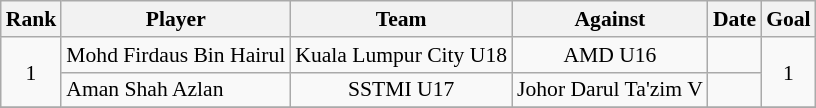<table class="wikitable" style="text-align:center; font-size:90%">
<tr>
<th>Rank</th>
<th>Player</th>
<th>Team</th>
<th>Against</th>
<th>Date</th>
<th>Goal</th>
</tr>
<tr>
<td rowspan="2" style="text-align:centre">1</td>
<td align="left">Mohd Firdaus Bin Hairul</td>
<td>Kuala Lumpur City U18</td>
<td>AMD U16</td>
<td></td>
<td rowspan="2" style="text-align:centre">1</td>
</tr>
<tr>
<td align="left">Aman Shah Azlan</td>
<td>SSTMI U17</td>
<td>Johor Darul Ta'zim V</td>
<td></td>
</tr>
<tr>
</tr>
</table>
